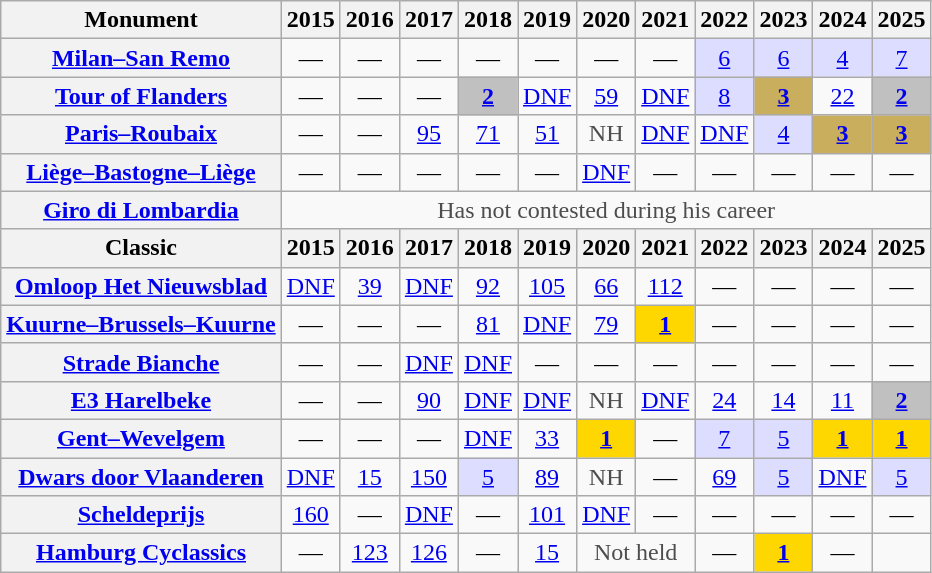<table class="wikitable plainrowheaders">
<tr>
<th>Monument</th>
<th scope="col">2015</th>
<th scope="col">2016</th>
<th scope="col">2017</th>
<th scope="col">2018</th>
<th scope="col">2019</th>
<th scope="col">2020</th>
<th scope="col">2021</th>
<th scope="col">2022</th>
<th scope="col">2023</th>
<th scope="col">2024</th>
<th scope="col">2025</th>
</tr>
<tr style="text-align:center;">
<th scope="row"><a href='#'>Milan–San Remo</a></th>
<td>—</td>
<td>—</td>
<td>—</td>
<td>—</td>
<td>—</td>
<td>—</td>
<td>—</td>
<td style="background:#ddf;"><a href='#'>6</a></td>
<td style="background:#ddf;"><a href='#'>6</a></td>
<td style="background:#ddf;"><a href='#'>4</a></td>
<td style="background:#ddf;"><a href='#'>7</a></td>
</tr>
<tr style="text-align:center;">
<th scope="row"><a href='#'>Tour of Flanders</a></th>
<td>—</td>
<td>—</td>
<td>—</td>
<td style="background:silver;"><a href='#'><strong>2</strong></a></td>
<td><a href='#'>DNF</a></td>
<td><a href='#'>59</a></td>
<td><a href='#'>DNF</a></td>
<td style="background:#ddf;"><a href='#'>8</a></td>
<td style="background:#C9AE5D;"><a href='#'><strong>3</strong></a></td>
<td><a href='#'>22</a></td>
<td style="background:silver;"><a href='#'><strong>2</strong></a></td>
</tr>
<tr style="text-align:center;">
<th scope="row"><a href='#'>Paris–Roubaix</a></th>
<td>—</td>
<td>—</td>
<td><a href='#'>95</a></td>
<td><a href='#'>71</a></td>
<td><a href='#'>51</a></td>
<td style="color:#4d4d4d;">NH</td>
<td><a href='#'>DNF</a></td>
<td><a href='#'>DNF</a></td>
<td style="background:#ddf;"><a href='#'>4</a></td>
<td style="background:#C9AE5D;"><a href='#'><strong>3</strong></a></td>
<td style="background:#C9AE5D;"><a href='#'><strong>3</strong></a></td>
</tr>
<tr style="text-align:center;">
<th scope="row"><a href='#'>Liège–Bastogne–Liège</a></th>
<td>—</td>
<td>—</td>
<td>—</td>
<td>—</td>
<td>—</td>
<td><a href='#'>DNF</a></td>
<td>—</td>
<td>—</td>
<td>—</td>
<td>—</td>
<td>—</td>
</tr>
<tr style="text-align:center;">
<th scope="row"><a href='#'>Giro di Lombardia</a></th>
<td style="color:#4d4d4d;" colspan=11>Has not contested during his career</td>
</tr>
<tr>
<th>Classic</th>
<th scope="col">2015</th>
<th scope="col">2016</th>
<th scope="col">2017</th>
<th scope="col">2018</th>
<th scope="col">2019</th>
<th scope="col">2020</th>
<th scope="col">2021</th>
<th scope="col">2022</th>
<th scope="col">2023</th>
<th scope="col">2024</th>
<th scope="col">2025</th>
</tr>
<tr style="text-align:center;">
<th scope="row"><a href='#'>Omloop Het Nieuwsblad</a></th>
<td><a href='#'>DNF</a></td>
<td><a href='#'>39</a></td>
<td><a href='#'>DNF</a></td>
<td><a href='#'>92</a></td>
<td><a href='#'>105</a></td>
<td><a href='#'>66</a></td>
<td><a href='#'>112</a></td>
<td>—</td>
<td>—</td>
<td>—</td>
<td>—</td>
</tr>
<tr style="text-align:center;">
<th scope="row"><a href='#'>Kuurne–Brussels–Kuurne</a></th>
<td>—</td>
<td>—</td>
<td>—</td>
<td><a href='#'>81</a></td>
<td><a href='#'>DNF</a></td>
<td><a href='#'>79</a></td>
<td style="background:gold;"><a href='#'><strong>1</strong></a></td>
<td>—</td>
<td>—</td>
<td>—</td>
<td>—</td>
</tr>
<tr style="text-align:center;">
<th scope="row"><a href='#'>Strade Bianche</a></th>
<td>—</td>
<td>—</td>
<td><a href='#'>DNF</a></td>
<td><a href='#'>DNF</a></td>
<td>—</td>
<td>—</td>
<td>—</td>
<td>—</td>
<td>—</td>
<td>—</td>
<td>—</td>
</tr>
<tr style="text-align:center;">
<th scope="row"><a href='#'>E3 Harelbeke</a></th>
<td>—</td>
<td>—</td>
<td><a href='#'>90</a></td>
<td><a href='#'>DNF</a></td>
<td><a href='#'>DNF</a></td>
<td style="color:#4d4d4d;">NH</td>
<td><a href='#'>DNF</a></td>
<td><a href='#'>24</a></td>
<td><a href='#'>14</a></td>
<td><a href='#'>11</a></td>
<td style="background:silver;"><a href='#'><strong>2</strong></a></td>
</tr>
<tr style="text-align:center;">
<th scope="row"><a href='#'>Gent–Wevelgem</a></th>
<td>—</td>
<td>—</td>
<td>—</td>
<td><a href='#'>DNF</a></td>
<td><a href='#'>33</a></td>
<td style="background:gold;"><a href='#'><strong>1</strong></a></td>
<td>—</td>
<td style="background:#ddf;"><a href='#'>7</a></td>
<td style="background:#ddf;"><a href='#'>5</a></td>
<td style="background:gold;"><a href='#'><strong>1</strong></a></td>
<td style="background:gold;"><a href='#'><strong>1</strong></a></td>
</tr>
<tr style="text-align:center;">
<th scope="row"><a href='#'>Dwars door Vlaanderen</a></th>
<td><a href='#'>DNF</a></td>
<td><a href='#'>15</a></td>
<td><a href='#'>150</a></td>
<td style="background:#ddf;"><a href='#'>5</a></td>
<td><a href='#'>89</a></td>
<td style="color:#4d4d4d;">NH</td>
<td>—</td>
<td><a href='#'>69</a></td>
<td style="background:#ddf;"><a href='#'>5</a></td>
<td><a href='#'>DNF</a></td>
<td style="background:#ddf;"><a href='#'>5</a></td>
</tr>
<tr style="text-align:center;">
<th scope="row"><a href='#'>Scheldeprijs</a></th>
<td><a href='#'>160</a></td>
<td>—</td>
<td><a href='#'>DNF</a></td>
<td>—</td>
<td><a href='#'>101</a></td>
<td><a href='#'>DNF</a></td>
<td>—</td>
<td>—</td>
<td>—</td>
<td>—</td>
<td>—</td>
</tr>
<tr style="text-align:center;">
<th scope="row"><a href='#'>Hamburg Cyclassics</a></th>
<td>—</td>
<td><a href='#'>123</a></td>
<td><a href='#'>126</a></td>
<td>—</td>
<td><a href='#'>15</a></td>
<td style="color:#4d4d4d;" colspan=2>Not held</td>
<td>—</td>
<td style="background:gold;"><a href='#'><strong>1</strong></a></td>
<td>—</td>
<td></td>
</tr>
</table>
